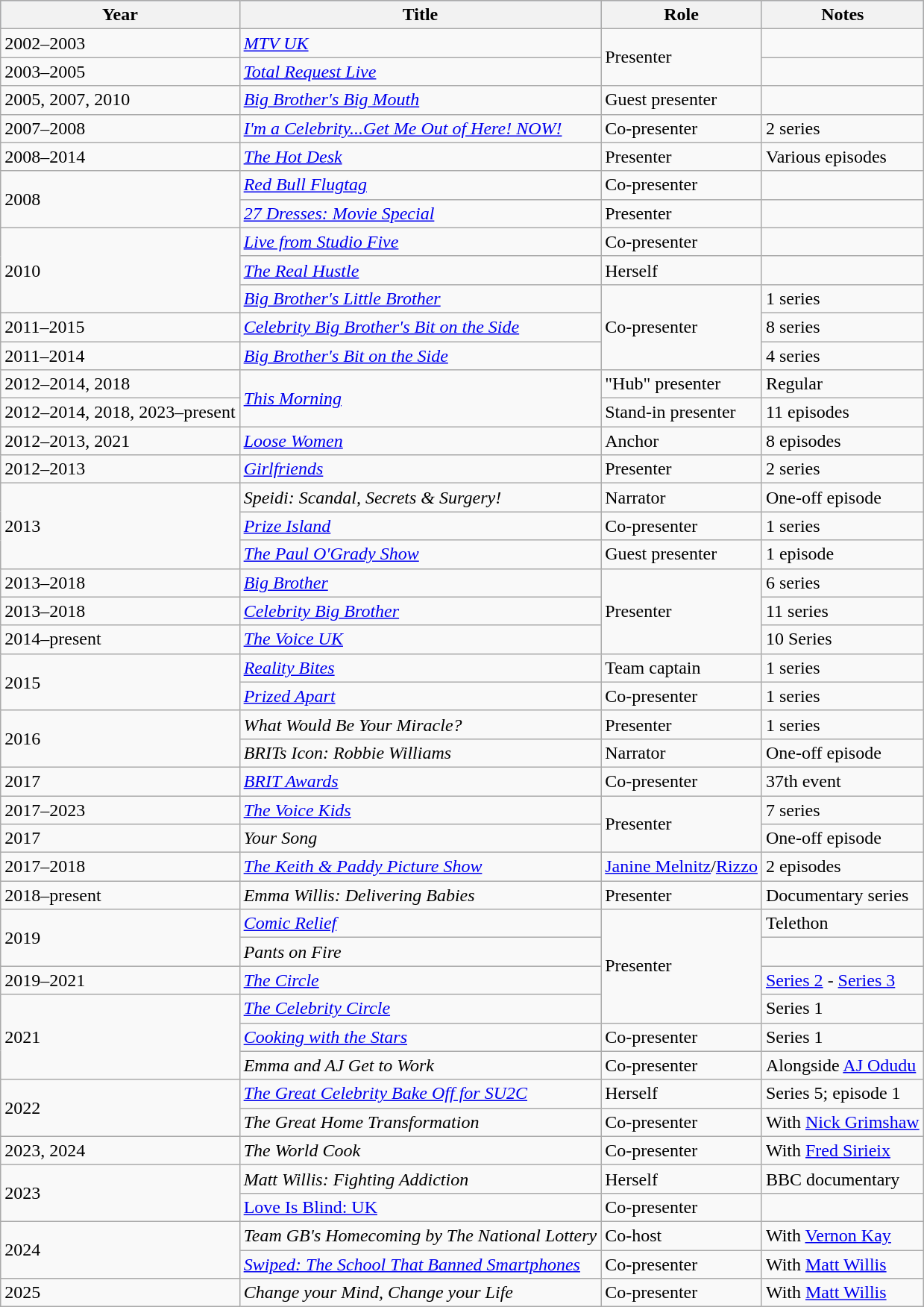<table class="wikitable">
<tr style="background:#b0c4de; text-align:center;">
<th>Year</th>
<th>Title</th>
<th>Role</th>
<th>Notes</th>
</tr>
<tr>
<td>2002–2003</td>
<td><em><a href='#'>MTV UK</a></em></td>
<td rowspan="2">Presenter</td>
<td></td>
</tr>
<tr>
<td>2003–2005</td>
<td><em><a href='#'>Total Request Live</a></em></td>
<td></td>
</tr>
<tr>
<td>2005, 2007, 2010</td>
<td><em><a href='#'>Big Brother's Big Mouth</a></em></td>
<td>Guest presenter</td>
<td></td>
</tr>
<tr>
<td>2007–2008</td>
<td><em><a href='#'>I'm a Celebrity...Get Me Out of Here! NOW!</a></em></td>
<td>Co-presenter</td>
<td>2 series</td>
</tr>
<tr>
<td>2008–2014</td>
<td><em><a href='#'>The Hot Desk</a></em></td>
<td>Presenter</td>
<td>Various episodes</td>
</tr>
<tr>
<td rowspan="2">2008</td>
<td><em><a href='#'>Red Bull Flugtag</a></em></td>
<td>Co-presenter</td>
<td></td>
</tr>
<tr>
<td><em><a href='#'>27 Dresses: Movie Special</a></em></td>
<td>Presenter</td>
<td></td>
</tr>
<tr>
<td rowspan="3">2010</td>
<td><em><a href='#'>Live from Studio Five</a></em></td>
<td>Co-presenter</td>
<td></td>
</tr>
<tr>
<td><em><a href='#'>The Real Hustle</a></em></td>
<td>Herself</td>
<td></td>
</tr>
<tr>
<td><em><a href='#'>Big Brother's Little Brother</a></em></td>
<td rowspan="3">Co-presenter</td>
<td>1 series</td>
</tr>
<tr>
<td>2011–2015</td>
<td><em><a href='#'>Celebrity Big Brother's Bit on the Side</a></em></td>
<td>8 series</td>
</tr>
<tr>
<td>2011–2014</td>
<td><em><a href='#'>Big Brother's Bit on the Side</a></em></td>
<td>4 series</td>
</tr>
<tr>
<td>2012–2014, 2018</td>
<td rowspan="2"><em><a href='#'>This Morning</a></em></td>
<td>"Hub" presenter</td>
<td>Regular</td>
</tr>
<tr>
<td>2012–2014, 2018, 2023–present</td>
<td>Stand-in presenter</td>
<td>11 episodes</td>
</tr>
<tr>
<td>2012–2013, 2021</td>
<td><em><a href='#'>Loose Women</a></em></td>
<td>Anchor</td>
<td>8 episodes</td>
</tr>
<tr>
<td>2012–2013</td>
<td><em><a href='#'>Girlfriends</a></em></td>
<td>Presenter</td>
<td>2 series</td>
</tr>
<tr>
<td rowspan="3">2013</td>
<td><em>Speidi: Scandal, Secrets & Surgery!</em></td>
<td>Narrator</td>
<td>One-off episode</td>
</tr>
<tr>
<td><em><a href='#'>Prize Island</a></em></td>
<td>Co-presenter</td>
<td>1 series</td>
</tr>
<tr>
<td><em><a href='#'>The Paul O'Grady Show</a></em></td>
<td>Guest presenter</td>
<td>1 episode</td>
</tr>
<tr>
<td>2013–2018</td>
<td><em><a href='#'>Big Brother</a></em></td>
<td rowspan="3">Presenter</td>
<td>6 series</td>
</tr>
<tr>
<td>2013–2018</td>
<td><em><a href='#'>Celebrity Big Brother</a></em></td>
<td>11 series</td>
</tr>
<tr>
<td>2014–present</td>
<td><em><a href='#'>The Voice UK</a></em></td>
<td>10 Series</td>
</tr>
<tr>
<td rowspan="2">2015</td>
<td><em><a href='#'>Reality Bites</a></em></td>
<td>Team captain</td>
<td>1 series</td>
</tr>
<tr>
<td><em><a href='#'>Prized Apart</a></em></td>
<td>Co-presenter</td>
<td>1 series</td>
</tr>
<tr>
<td rowspan="2">2016</td>
<td><em>What Would Be Your Miracle?</em></td>
<td>Presenter</td>
<td>1 series</td>
</tr>
<tr>
<td><em>BRITs Icon: Robbie Williams</em></td>
<td>Narrator</td>
<td>One-off episode</td>
</tr>
<tr>
<td>2017</td>
<td><em><a href='#'>BRIT Awards</a></em></td>
<td>Co-presenter</td>
<td>37th event</td>
</tr>
<tr>
<td>2017–2023</td>
<td><em><a href='#'>The Voice Kids</a></em></td>
<td rowspan="2">Presenter</td>
<td>7 series</td>
</tr>
<tr>
<td>2017</td>
<td><em>Your Song</em></td>
<td>One-off episode</td>
</tr>
<tr>
<td>2017–2018</td>
<td><em><a href='#'>The Keith & Paddy Picture Show</a></em></td>
<td><a href='#'>Janine Melnitz</a>/<a href='#'>Rizzo</a></td>
<td>2 episodes</td>
</tr>
<tr>
<td>2018–present</td>
<td><em>Emma Willis: Delivering Babies</em></td>
<td>Presenter</td>
<td>Documentary series</td>
</tr>
<tr>
<td rowspan="2">2019</td>
<td><em><a href='#'>Comic Relief</a></em></td>
<td rowspan="4">Presenter</td>
<td>Telethon</td>
</tr>
<tr>
<td><em>Pants on Fire</em></td>
<td></td>
</tr>
<tr>
<td>2019–2021</td>
<td><em><a href='#'>The Circle</a></em></td>
<td><a href='#'>Series 2</a> - <a href='#'>Series 3</a></td>
</tr>
<tr>
<td rowspan="3">2021</td>
<td><em><a href='#'>The Celebrity Circle</a></em></td>
<td>Series 1</td>
</tr>
<tr>
<td><em><a href='#'>Cooking with the Stars</a></em></td>
<td>Co-presenter</td>
<td>Series 1</td>
</tr>
<tr>
<td><em>Emma and AJ Get to Work</em></td>
<td>Co-presenter</td>
<td>Alongside <a href='#'>AJ Odudu</a></td>
</tr>
<tr>
<td rowspan="2">2022</td>
<td><a href='#'><em>The Great Celebrity Bake Off for SU2C</em></a></td>
<td>Herself</td>
<td>Series 5; episode 1</td>
</tr>
<tr>
<td><em>The Great Home Transformation</em></td>
<td>Co-presenter</td>
<td>With <a href='#'>Nick Grimshaw</a></td>
</tr>
<tr>
<td>2023, 2024</td>
<td><em>The World Cook</em></td>
<td>Co-presenter</td>
<td>With <a href='#'>Fred Sirieix</a></td>
</tr>
<tr>
<td rowspan="2">2023</td>
<td><em>Matt Willis: Fighting Addiction</em></td>
<td>Herself</td>
<td>BBC documentary</td>
</tr>
<tr>
<td><a href='#'>Love Is Blind: UK</a></td>
<td>Co-presenter</td>
<td></td>
</tr>
<tr>
<td rowspan="2">2024</td>
<td><em>Team GB's Homecoming by The National Lottery</em></td>
<td>Co-host</td>
<td>With <a href='#'>Vernon Kay</a></td>
</tr>
<tr>
<td><em><a href='#'>Swiped: The School That Banned Smartphones</a></em></td>
<td>Co-presenter</td>
<td>With <a href='#'>Matt Willis</a></td>
</tr>
<tr>
<td>2025</td>
<td><em>Change your Mind, Change your Life</em></td>
<td>Co-presenter</td>
<td>With <a href='#'>Matt Willis</a></td>
</tr>
</table>
